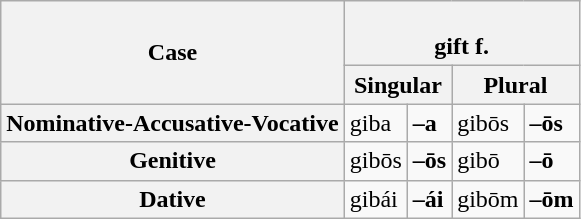<table class="wikitable">
<tr>
<th rowspan="2">Case</th>
<th colspan="4"><br> gift f.</th>
</tr>
<tr>
<th colspan="2"><strong>Singular</strong></th>
<th colspan="2"><strong>Plural</strong></th>
</tr>
<tr>
<th><strong>Nominative-Accusative-Vocative</strong></th>
<td>giba</td>
<td><strong>–a</strong></td>
<td>gibōs</td>
<td><strong>–ōs</strong></td>
</tr>
<tr>
<th><strong>Genitive</strong></th>
<td>gibōs</td>
<td><strong>–ōs</strong></td>
<td>gibō</td>
<td><strong>–ō</strong></td>
</tr>
<tr>
<th><strong>Dative</strong></th>
<td>gibái</td>
<td><strong>–ái</strong></td>
<td>gibōm</td>
<td><strong>–ōm</strong></td>
</tr>
</table>
